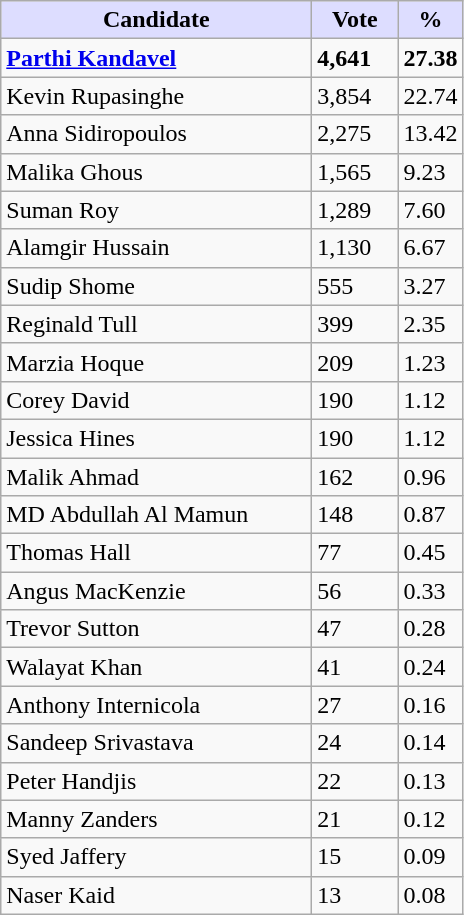<table class="wikitable">
<tr>
<th style="background:#ddf; width:200px;">Candidate</th>
<th style="background:#ddf; width:50px;">Vote</th>
<th style="background:#ddf; width:30px;">%</th>
</tr>
<tr>
<td><strong><a href='#'>Parthi Kandavel</a></strong></td>
<td><strong>4,641</strong></td>
<td><strong>27.38</strong></td>
</tr>
<tr>
<td>Kevin Rupasinghe</td>
<td>3,854</td>
<td>22.74</td>
</tr>
<tr>
<td>Anna Sidiropoulos</td>
<td>2,275</td>
<td>13.42</td>
</tr>
<tr>
<td>Malika Ghous</td>
<td>1,565</td>
<td>9.23</td>
</tr>
<tr>
<td>Suman Roy</td>
<td>1,289</td>
<td>7.60</td>
</tr>
<tr>
<td>Alamgir Hussain</td>
<td>1,130</td>
<td>6.67</td>
</tr>
<tr>
<td>Sudip Shome</td>
<td>555</td>
<td>3.27</td>
</tr>
<tr>
<td>Reginald Tull</td>
<td>399</td>
<td>2.35</td>
</tr>
<tr>
<td>Marzia Hoque</td>
<td>209</td>
<td>1.23</td>
</tr>
<tr>
<td>Corey David</td>
<td>190</td>
<td>1.12</td>
</tr>
<tr>
<td>Jessica Hines</td>
<td>190</td>
<td>1.12</td>
</tr>
<tr>
<td>Malik Ahmad</td>
<td>162</td>
<td>0.96</td>
</tr>
<tr>
<td>MD Abdullah Al Mamun</td>
<td>148</td>
<td>0.87</td>
</tr>
<tr>
<td>Thomas Hall</td>
<td>77</td>
<td>0.45</td>
</tr>
<tr>
<td>Angus MacKenzie</td>
<td>56</td>
<td>0.33</td>
</tr>
<tr>
<td>Trevor Sutton</td>
<td>47</td>
<td>0.28</td>
</tr>
<tr>
<td>Walayat Khan</td>
<td>41</td>
<td>0.24</td>
</tr>
<tr>
<td>Anthony Internicola</td>
<td>27</td>
<td>0.16</td>
</tr>
<tr>
<td>Sandeep Srivastava</td>
<td>24</td>
<td>0.14</td>
</tr>
<tr>
<td>Peter Handjis</td>
<td>22</td>
<td>0.13</td>
</tr>
<tr>
<td>Manny Zanders</td>
<td>21</td>
<td>0.12</td>
</tr>
<tr>
<td>Syed Jaffery</td>
<td>15</td>
<td>0.09</td>
</tr>
<tr>
<td>Naser Kaid</td>
<td>13</td>
<td>0.08</td>
</tr>
</table>
